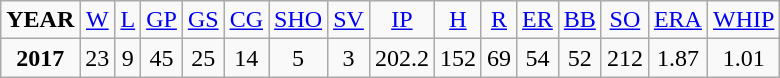<table class="wikitable">
<tr align=center>
<td><strong>YEAR</strong></td>
<td><a href='#'>W</a></td>
<td><a href='#'>L</a></td>
<td><a href='#'>GP</a></td>
<td><a href='#'>GS</a></td>
<td><a href='#'>CG</a></td>
<td><a href='#'>SHO</a></td>
<td><a href='#'>SV</a></td>
<td><a href='#'>IP</a></td>
<td><a href='#'>H</a></td>
<td><a href='#'>R</a></td>
<td><a href='#'>ER</a></td>
<td><a href='#'>BB</a></td>
<td><a href='#'>SO</a></td>
<td><a href='#'>ERA</a></td>
<td><a href='#'>WHIP</a></td>
</tr>
<tr align=center>
<td><strong>2017</strong></td>
<td>23</td>
<td>9</td>
<td>45</td>
<td>25</td>
<td>14</td>
<td>5</td>
<td>3</td>
<td>202.2</td>
<td>152</td>
<td>69</td>
<td>54</td>
<td>52</td>
<td>212</td>
<td>1.87</td>
<td>1.01</td>
</tr>
</table>
